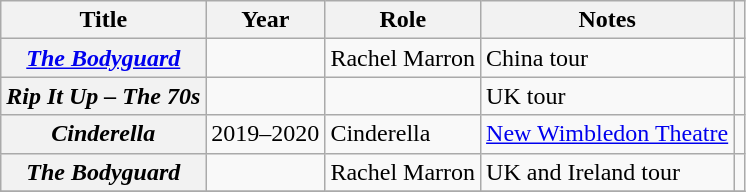<table class="wikitable sortable plainrowheaders">
<tr>
<th scope="col">Title</th>
<th scope="col">Year</th>
<th scope="col">Role</th>
<th scope="col">Notes</th>
<th scope="col" class="unsortable"></th>
</tr>
<tr>
<th scope="row"><em><a href='#'>The Bodyguard</a></em></th>
<td></td>
<td>Rachel Marron</td>
<td>China tour</td>
<td></td>
</tr>
<tr>
<th scope="row"><em>Rip It Up – The 70s</em></th>
<td></td>
<td></td>
<td>UK tour</td>
<td></td>
</tr>
<tr>
<th scope="row"><em>Cinderella</em></th>
<td>2019–2020</td>
<td>Cinderella</td>
<td><a href='#'>New Wimbledon Theatre</a></td>
<td></td>
</tr>
<tr>
<th scope="row"><em>The Bodyguard</em></th>
<td></td>
<td>Rachel Marron</td>
<td>UK and Ireland tour</td>
<td></td>
</tr>
<tr>
</tr>
</table>
